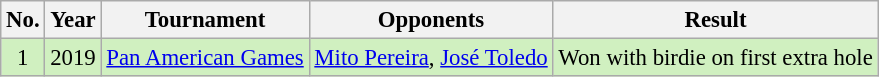<table class="wikitable" style="font-size:95%;">
<tr>
<th>No.</th>
<th>Year</th>
<th>Tournament</th>
<th>Opponents</th>
<th>Result</th>
</tr>
<tr style="background:#D0F0C0;">
<td align=center>1</td>
<td>2019</td>
<td><a href='#'>Pan American Games</a></td>
<td> <a href='#'>Mito Pereira</a>,  <a href='#'>José Toledo</a></td>
<td>Won with birdie on first extra hole</td>
</tr>
</table>
